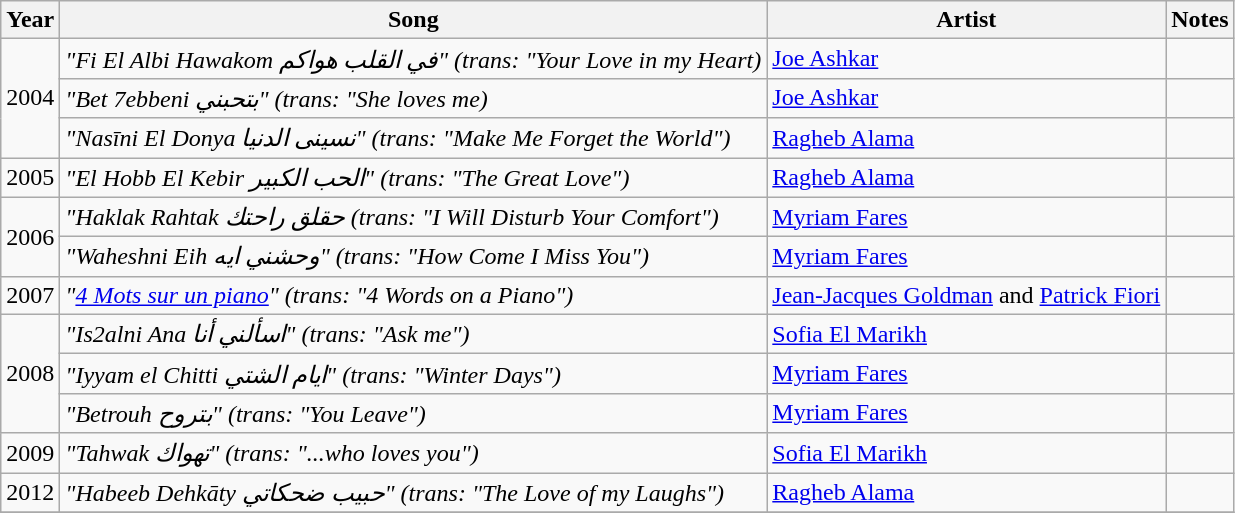<table class="wikitable sortable">
<tr>
<th>Year</th>
<th>Song</th>
<th>Artist</th>
<th class="unsortable">Notes</th>
</tr>
<tr>
<td rowspan="3">2004</td>
<td><em>"Fi El Albi Hawakom في القلب هواكم" (trans: "Your Love in my Heart)</em></td>
<td><a href='#'>Joe Ashkar</a></td>
<td></td>
</tr>
<tr>
<td><em>"Bet 7ebbeni بتحبني" (trans: "She loves me)</em></td>
<td><a href='#'>Joe Ashkar</a></td>
<td></td>
</tr>
<tr>
<td><em>"Nasīni El Donya نسينى الدنيا" (trans: "Make Me Forget the World")</em></td>
<td><a href='#'>Ragheb Alama</a></td>
<td></td>
</tr>
<tr>
<td rowspan="1">2005</td>
<td><em>"El Hobb El Kebir الحب الكبير" (trans: "The Great Love")</em></td>
<td><a href='#'>Ragheb Alama</a></td>
<td></td>
</tr>
<tr>
<td rowspan="2">2006</td>
<td><em>"Haklak Rahtak حقلق راحتك (trans: "I Will Disturb Your Comfort")</em></td>
<td><a href='#'>Myriam Fares</a></td>
<td></td>
</tr>
<tr>
<td><em>"Waheshni Eih وحشني ايه" (trans: "How Come I Miss You")</em></td>
<td><a href='#'>Myriam Fares</a></td>
<td></td>
</tr>
<tr>
<td rowspan="1">2007</td>
<td><em>"<a href='#'>4 Mots sur un piano</a>" (trans: "4 Words on a Piano")</em></td>
<td><a href='#'>Jean-Jacques Goldman</a> and <a href='#'>Patrick Fiori</a></td>
<td></td>
</tr>
<tr>
<td rowspan="3">2008</td>
<td><em>"Is2alni Ana اسألني أنا" (trans: "Ask me")</em></td>
<td><a href='#'>Sofia El Marikh</a></td>
<td></td>
</tr>
<tr>
<td><em>"Iyyam el Chitti ايام الشتي" (trans: "Winter Days")</em></td>
<td><a href='#'>Myriam Fares</a></td>
<td></td>
</tr>
<tr>
<td><em>"Betrouh بتروح" (trans: "You Leave")</em></td>
<td><a href='#'>Myriam Fares</a></td>
<td></td>
</tr>
<tr>
<td rowspan="1">2009</td>
<td><em>"Tahwak تهواك" (trans: "...who loves you")</em></td>
<td><a href='#'>Sofia El Marikh</a></td>
<td></td>
</tr>
<tr>
<td rowspan="1">2012</td>
<td><em>"Habeeb Dehkāty حبيب ضحكاتي" (trans: "The Love of my Laughs")</em></td>
<td><a href='#'>Ragheb Alama</a></td>
<td></td>
</tr>
<tr>
</tr>
</table>
